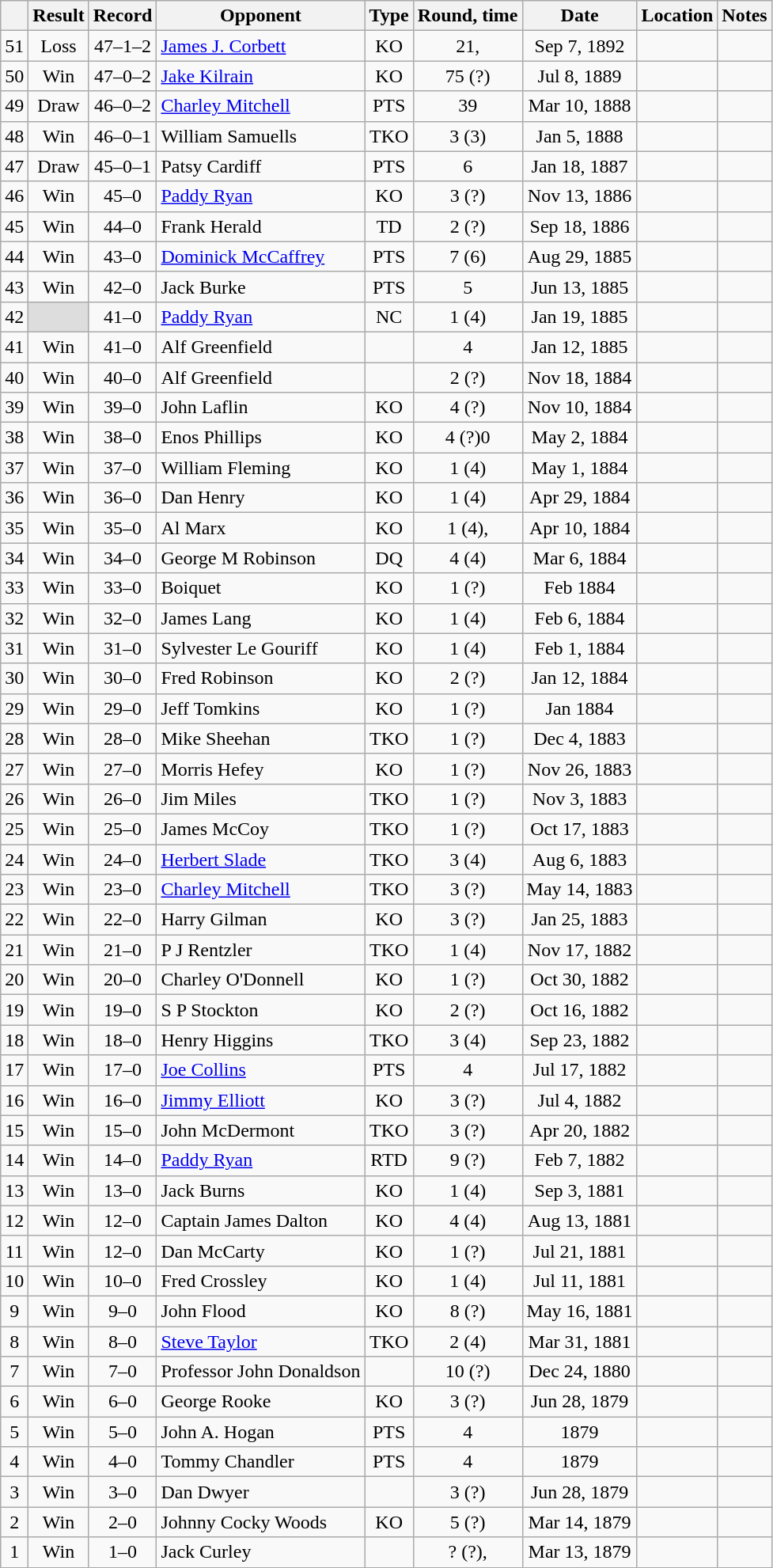<table class="wikitable" style="text-align:center">
<tr>
<th></th>
<th>Result</th>
<th>Record</th>
<th>Opponent</th>
<th>Type</th>
<th>Round, time</th>
<th>Date</th>
<th>Location</th>
<th>Notes</th>
</tr>
<tr>
<td>51</td>
<td>Loss</td>
<td>47–1–2 </td>
<td style="text-align:left;"><a href='#'>James J. Corbett</a></td>
<td>KO</td>
<td>21, </td>
<td>Sep 7, 1892</td>
<td style="text-align:left;"></td>
<td style="text-align:left;"></td>
</tr>
<tr>
<td>50</td>
<td>Win</td>
<td>47–0–2 </td>
<td style="text-align:left;"><a href='#'>Jake Kilrain</a></td>
<td>KO</td>
<td>75 (?)</td>
<td>Jul 8, 1889</td>
<td style="text-align:left;"></td>
<td style="text-align:left;"></td>
</tr>
<tr>
<td>49</td>
<td>Draw</td>
<td>46–0–2 </td>
<td style="text-align:left;"><a href='#'>Charley Mitchell</a></td>
<td>PTS</td>
<td>39</td>
<td>Mar 10, 1888</td>
<td style="text-align:left;"></td>
<td style="text-align:left;"></td>
</tr>
<tr>
<td>48</td>
<td>Win</td>
<td>46–0–1 </td>
<td style="text-align:left;">William Samuells</td>
<td>TKO</td>
<td>3 (3)</td>
<td>Jan 5, 1888</td>
<td style="text-align:left;"></td>
<td style="text-align:left;"></td>
</tr>
<tr>
<td>47</td>
<td>Draw</td>
<td>45–0–1 </td>
<td style="text-align:left;">Patsy Cardiff</td>
<td>PTS</td>
<td>6</td>
<td>Jan 18, 1887</td>
<td style="text-align:left;"></td>
<td style="text-align:left;"></td>
</tr>
<tr>
<td>46</td>
<td>Win</td>
<td>45–0 </td>
<td style="text-align:left;"><a href='#'>Paddy Ryan</a></td>
<td>KO</td>
<td>3 (?)</td>
<td>Nov 13, 1886</td>
<td style="text-align:left;"></td>
<td style="text-align:left;"></td>
</tr>
<tr>
<td>45</td>
<td>Win</td>
<td>44–0 </td>
<td style="text-align:left;">Frank Herald</td>
<td>TD</td>
<td>2 (?)</td>
<td>Sep 18, 1886</td>
<td style="text-align:left;"></td>
<td style="text-align:left;"></td>
</tr>
<tr>
<td>44</td>
<td>Win</td>
<td>43–0 </td>
<td style="text-align:left;"><a href='#'>Dominick McCaffrey</a></td>
<td>PTS</td>
<td>7 (6)</td>
<td>Aug 29, 1885</td>
<td style="text-align:left;"></td>
<td style="text-align:left;"></td>
</tr>
<tr>
<td>43</td>
<td>Win</td>
<td>42–0 </td>
<td style="text-align:left;">Jack Burke</td>
<td>PTS</td>
<td>5</td>
<td>Jun 13, 1885</td>
<td style="text-align:left;"></td>
<td style="text-align:left;"></td>
</tr>
<tr>
<td>42</td>
<td style="background:#DDD"></td>
<td>41–0 </td>
<td style="text-align:left;"><a href='#'>Paddy Ryan</a></td>
<td>NC</td>
<td>1 (4)</td>
<td>Jan 19, 1885</td>
<td style="text-align:left;"></td>
<td style="text-align:left;"></td>
</tr>
<tr>
<td>41</td>
<td>Win</td>
<td>41–0</td>
<td style="text-align:left;">Alf Greenfield</td>
<td></td>
<td>4</td>
<td>Jan 12, 1885</td>
<td style="text-align:left;"></td>
<td style="text-align:left;"></td>
</tr>
<tr>
<td>40</td>
<td>Win</td>
<td>40–0</td>
<td style="text-align:left;">Alf Greenfield</td>
<td></td>
<td>2 (?)</td>
<td>Nov 18, 1884</td>
<td style="text-align:left;"></td>
<td style="text-align:left;"></td>
</tr>
<tr>
<td>39</td>
<td>Win</td>
<td>39–0</td>
<td style="text-align:left;">John Laflin</td>
<td>KO</td>
<td>4 (?)</td>
<td>Nov 10, 1884</td>
<td style="text-align:left;"></td>
<td style="text-align:left;"></td>
</tr>
<tr>
<td>38</td>
<td>Win</td>
<td>38–0</td>
<td style="text-align:left;">Enos Phillips</td>
<td>KO</td>
<td>4 (?)0</td>
<td>May 2, 1884</td>
<td style="text-align:left;"></td>
<td style="text-align:left;"></td>
</tr>
<tr>
<td>37</td>
<td>Win</td>
<td>37–0</td>
<td style="text-align:left;">William Fleming</td>
<td>KO</td>
<td>1 (4)</td>
<td>May 1, 1884</td>
<td style="text-align:left;"></td>
<td style="text-align:left;"></td>
</tr>
<tr>
<td>36</td>
<td>Win</td>
<td>36–0</td>
<td style="text-align:left;">Dan Henry</td>
<td>KO</td>
<td>1 (4)</td>
<td>Apr 29, 1884</td>
<td style="text-align:left;"></td>
<td style="text-align:left;"></td>
</tr>
<tr>
<td>35</td>
<td>Win</td>
<td>35–0</td>
<td style="text-align:left;">Al Marx</td>
<td>KO</td>
<td>1 (4), </td>
<td>Apr 10, 1884</td>
<td style="text-align:left;"></td>
<td style="text-align:left;"></td>
</tr>
<tr>
<td>34</td>
<td>Win</td>
<td>34–0</td>
<td style="text-align:left;">George M Robinson</td>
<td>DQ</td>
<td>4 (4)</td>
<td>Mar 6, 1884</td>
<td style="text-align:left;"></td>
<td style="text-align:left;"></td>
</tr>
<tr>
<td>33</td>
<td>Win</td>
<td>33–0</td>
<td style="text-align:left;">Boiquet</td>
<td>KO</td>
<td>1 (?)</td>
<td>Feb 1884</td>
<td style="text-align:left;"></td>
<td style="text-align:left;"></td>
</tr>
<tr>
<td>32</td>
<td>Win</td>
<td>32–0</td>
<td style="text-align:left;">James Lang</td>
<td>KO</td>
<td>1 (4)</td>
<td>Feb 6, 1884</td>
<td style="text-align:left;"></td>
<td style="text-align:left;"></td>
</tr>
<tr>
<td>31</td>
<td>Win</td>
<td>31–0</td>
<td style="text-align:left;">Sylvester Le Gouriff</td>
<td>KO</td>
<td>1 (4)</td>
<td>Feb 1, 1884</td>
<td style="text-align:left;"></td>
<td style="text-align:left;"></td>
</tr>
<tr>
<td>30</td>
<td>Win</td>
<td>30–0</td>
<td style="text-align:left;">Fred Robinson</td>
<td>KO</td>
<td>2 (?)</td>
<td>Jan 12, 1884</td>
<td style="text-align:left;"></td>
<td style="text-align:left;"></td>
</tr>
<tr>
<td>29</td>
<td>Win</td>
<td>29–0</td>
<td style="text-align:left;">Jeff Tomkins</td>
<td>KO</td>
<td>1 (?)</td>
<td>Jan 1884</td>
<td style="text-align:left;"></td>
<td style="text-align:left;"></td>
</tr>
<tr>
<td>28</td>
<td>Win</td>
<td>28–0</td>
<td style="text-align:left;">Mike Sheehan</td>
<td>TKO</td>
<td>1 (?)</td>
<td>Dec 4, 1883</td>
<td style="text-align:left;"></td>
<td style="text-align:left;"></td>
</tr>
<tr>
<td>27</td>
<td>Win</td>
<td>27–0</td>
<td style="text-align:left;">Morris Hefey</td>
<td>KO</td>
<td>1 (?)</td>
<td>Nov 26, 1883</td>
<td style="text-align:left;"></td>
<td style="text-align:left;"></td>
</tr>
<tr>
<td>26</td>
<td>Win</td>
<td>26–0</td>
<td style="text-align:left;">Jim Miles</td>
<td>TKO</td>
<td>1 (?)</td>
<td>Nov 3, 1883</td>
<td style="text-align:left;"></td>
<td style="text-align:left;"></td>
</tr>
<tr>
<td>25</td>
<td>Win</td>
<td>25–0</td>
<td style="text-align:left;">James McCoy</td>
<td>TKO</td>
<td>1 (?)</td>
<td>Oct 17, 1883</td>
<td style="text-align:left;"></td>
<td style="text-align:left;"></td>
</tr>
<tr>
<td>24</td>
<td>Win</td>
<td>24–0</td>
<td style="text-align:left;"><a href='#'>Herbert Slade</a></td>
<td>TKO</td>
<td>3 (4)</td>
<td>Aug 6, 1883</td>
<td style="text-align:left;"></td>
<td style="text-align:left;"></td>
</tr>
<tr>
<td>23</td>
<td>Win</td>
<td>23–0</td>
<td style="text-align:left;"><a href='#'>Charley Mitchell</a></td>
<td>TKO</td>
<td>3 (?)</td>
<td>May 14, 1883</td>
<td style="text-align:left;"></td>
<td style="text-align:left;"></td>
</tr>
<tr>
<td>22</td>
<td>Win</td>
<td>22–0</td>
<td style="text-align:left;">Harry Gilman</td>
<td>KO</td>
<td>3 (?)</td>
<td>Jan 25, 1883</td>
<td style="text-align:left;"></td>
<td style="text-align:left;"></td>
</tr>
<tr>
<td>21</td>
<td>Win</td>
<td>21–0</td>
<td style="text-align:left;">P J Rentzler</td>
<td>TKO</td>
<td>1 (4)</td>
<td>Nov 17, 1882</td>
<td style="text-align:left;"></td>
<td style="text-align:left;"></td>
</tr>
<tr>
<td>20</td>
<td>Win</td>
<td>20–0</td>
<td style="text-align:left;">Charley O'Donnell</td>
<td>KO</td>
<td>1 (?)</td>
<td>Oct 30, 1882</td>
<td style="text-align:left;"></td>
<td style="text-align:left;"></td>
</tr>
<tr>
<td>19</td>
<td>Win</td>
<td>19–0</td>
<td style="text-align:left;">S P Stockton</td>
<td>KO</td>
<td>2 (?)</td>
<td>Oct 16, 1882</td>
<td style="text-align:left;"></td>
<td style="text-align:left;"></td>
</tr>
<tr>
<td>18</td>
<td>Win</td>
<td>18–0</td>
<td style="text-align:left;">Henry Higgins</td>
<td>TKO</td>
<td>3 (4)</td>
<td>Sep 23, 1882</td>
<td style="text-align:left;"></td>
<td style="text-align:left;"></td>
</tr>
<tr>
<td>17</td>
<td>Win</td>
<td>17–0</td>
<td style="text-align:left;"><a href='#'>Joe Collins</a></td>
<td>PTS</td>
<td>4</td>
<td>Jul 17, 1882</td>
<td style="text-align:left;"></td>
<td style="text-align:left;"></td>
</tr>
<tr>
<td>16</td>
<td>Win</td>
<td>16–0</td>
<td style="text-align:left;"><a href='#'>Jimmy Elliott</a></td>
<td>KO</td>
<td>3 (?)</td>
<td>Jul 4, 1882</td>
<td style="text-align:left;"></td>
<td style="text-align:left;"></td>
</tr>
<tr>
<td>15</td>
<td>Win</td>
<td>15–0</td>
<td style="text-align:left;">John McDermont</td>
<td>TKO</td>
<td>3 (?)</td>
<td>Apr 20, 1882</td>
<td style="text-align:left;"></td>
<td style="text-align:left;"></td>
</tr>
<tr>
<td>14</td>
<td>Win</td>
<td>14–0</td>
<td style="text-align:left;"><a href='#'>Paddy Ryan</a></td>
<td>RTD</td>
<td>9 (?)</td>
<td>Feb 7, 1882</td>
<td style="text-align:left;"></td>
<td style="text-align:left;"></td>
</tr>
<tr>
<td>13</td>
<td>Win</td>
<td>13–0</td>
<td style="text-align:left;">Jack Burns</td>
<td>KO</td>
<td>1 (4)</td>
<td>Sep 3, 1881</td>
<td style="text-align:left;"></td>
<td style="text-align:left;"></td>
</tr>
<tr>
<td>12</td>
<td>Win</td>
<td>12–0</td>
<td style="text-align:left;">Captain James Dalton</td>
<td>KO</td>
<td>4 (4)</td>
<td>Aug 13, 1881</td>
<td style="text-align:left;"></td>
<td style="text-align:left;"></td>
</tr>
<tr>
<td>11</td>
<td>Win</td>
<td>12–0</td>
<td style="text-align:left;">Dan McCarty</td>
<td>KO</td>
<td>1 (?)</td>
<td>Jul 21, 1881</td>
<td style="text-align:left;"></td>
<td></td>
</tr>
<tr>
<td>10</td>
<td>Win</td>
<td>10–0</td>
<td style="text-align:left;">Fred Crossley</td>
<td>KO</td>
<td>1 (4)</td>
<td>Jul 11, 1881</td>
<td style="text-align:left;"></td>
<td></td>
</tr>
<tr>
<td>9</td>
<td>Win</td>
<td>9–0</td>
<td style="text-align:left;">John Flood</td>
<td>KO</td>
<td>8 (?)</td>
<td>May 16, 1881</td>
<td style="text-align:left;"></td>
<td></td>
</tr>
<tr>
<td>8</td>
<td>Win</td>
<td>8–0</td>
<td style="text-align:left;"><a href='#'>Steve Taylor</a></td>
<td>TKO</td>
<td>2 (4)</td>
<td>Mar 31, 1881</td>
<td style="text-align:left;"></td>
<td style="text-align:left;"></td>
</tr>
<tr>
<td>7</td>
<td>Win</td>
<td>7–0</td>
<td style="text-align:left;">Professor John Donaldson</td>
<td></td>
<td>10 (?)</td>
<td>Dec 24, 1880</td>
<td style="text-align:left;"></td>
<td style="text-align:left;"></td>
</tr>
<tr>
<td>6</td>
<td>Win</td>
<td>6–0</td>
<td style="text-align:left;">George Rooke</td>
<td>KO</td>
<td>3 (?)</td>
<td>Jun 28, 1879</td>
<td style="text-align:left;"></td>
<td style="text-align:left;"></td>
</tr>
<tr>
<td>5</td>
<td>Win</td>
<td>5–0</td>
<td style="text-align:left;">John A. Hogan</td>
<td>PTS</td>
<td>4</td>
<td>1879</td>
<td style="text-align:left;"></td>
<td></td>
</tr>
<tr>
<td>4</td>
<td>Win</td>
<td>4–0</td>
<td style="text-align:left;">Tommy Chandler</td>
<td>PTS</td>
<td>4</td>
<td>1879</td>
<td style="text-align:left;"></td>
<td></td>
</tr>
<tr>
<td>3</td>
<td>Win</td>
<td>3–0</td>
<td style="text-align:left;">Dan Dwyer</td>
<td></td>
<td>3 (?)</td>
<td>Jun 28, 1879</td>
<td style="text-align:left;"></td>
<td></td>
</tr>
<tr>
<td>2</td>
<td>Win</td>
<td>2–0</td>
<td style="text-align:left;">Johnny Cocky Woods</td>
<td>KO</td>
<td>5 (?)</td>
<td>Mar 14, 1879</td>
<td style="text-align:left;"></td>
<td></td>
</tr>
<tr>
<td>1</td>
<td>Win</td>
<td>1–0</td>
<td style="text-align:left;">Jack Curley</td>
<td></td>
<td>? (?), </td>
<td>Mar 13, 1879</td>
<td style="text-align:left;"></td>
<td style="text-align:left;"></td>
</tr>
</table>
